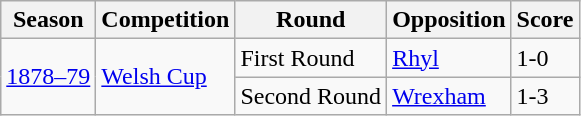<table class="wikitable">
<tr>
<th>Season</th>
<th>Competition</th>
<th>Round</th>
<th>Opposition</th>
<th>Score</th>
</tr>
<tr>
<td rowspan="2"><a href='#'>1878–79</a></td>
<td rowspan="2"><a href='#'>Welsh Cup</a></td>
<td>First Round</td>
<td><a href='#'>Rhyl</a></td>
<td>1-0</td>
</tr>
<tr>
<td>Second Round</td>
<td><a href='#'>Wrexham</a></td>
<td>1-3</td>
</tr>
</table>
